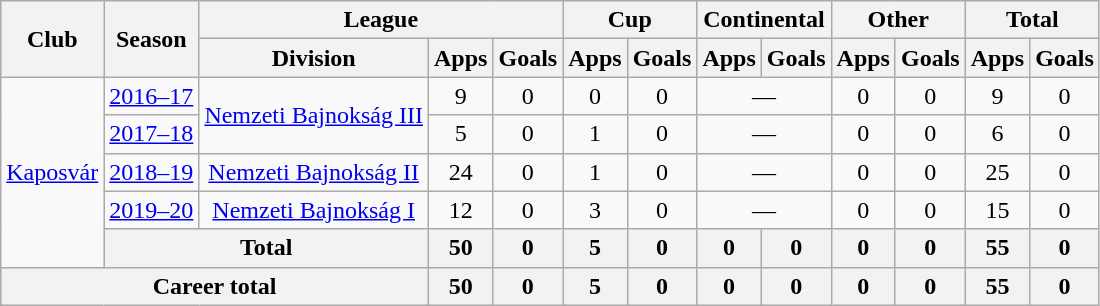<table class="wikitable" style="text-align:center">
<tr>
<th rowspan="2">Club</th>
<th rowspan="2">Season</th>
<th colspan="3">League</th>
<th colspan="2">Cup</th>
<th colspan="2">Continental</th>
<th colspan="2">Other</th>
<th colspan="2">Total</th>
</tr>
<tr>
<th>Division</th>
<th>Apps</th>
<th>Goals</th>
<th>Apps</th>
<th>Goals</th>
<th>Apps</th>
<th>Goals</th>
<th>Apps</th>
<th>Goals</th>
<th>Apps</th>
<th>Goals</th>
</tr>
<tr>
<td rowspan="5"><a href='#'>Kaposvár</a></td>
<td><a href='#'>2016–17</a></td>
<td rowspan="2"><a href='#'>Nemzeti Bajnokság III</a></td>
<td>9</td>
<td>0</td>
<td>0</td>
<td>0</td>
<td colspan="2">—</td>
<td>0</td>
<td>0</td>
<td>9</td>
<td>0</td>
</tr>
<tr>
<td><a href='#'>2017–18</a></td>
<td>5</td>
<td>0</td>
<td>1</td>
<td>0</td>
<td colspan="2">—</td>
<td>0</td>
<td>0</td>
<td>6</td>
<td>0</td>
</tr>
<tr>
<td><a href='#'>2018–19</a></td>
<td><a href='#'>Nemzeti Bajnokság II</a></td>
<td>24</td>
<td>0</td>
<td>1</td>
<td>0</td>
<td colspan="2">—</td>
<td>0</td>
<td>0</td>
<td>25</td>
<td>0</td>
</tr>
<tr>
<td><a href='#'>2019–20</a></td>
<td><a href='#'>Nemzeti Bajnokság I</a></td>
<td>12</td>
<td>0</td>
<td>3</td>
<td>0</td>
<td colspan="2">—</td>
<td>0</td>
<td>0</td>
<td>15</td>
<td>0</td>
</tr>
<tr>
<th colspan="2">Total</th>
<th>50</th>
<th>0</th>
<th>5</th>
<th>0</th>
<th>0</th>
<th>0</th>
<th>0</th>
<th>0</th>
<th>55</th>
<th>0</th>
</tr>
<tr>
<th colspan="3">Career total</th>
<th>50</th>
<th>0</th>
<th>5</th>
<th>0</th>
<th>0</th>
<th>0</th>
<th>0</th>
<th>0</th>
<th>55</th>
<th>0</th>
</tr>
</table>
